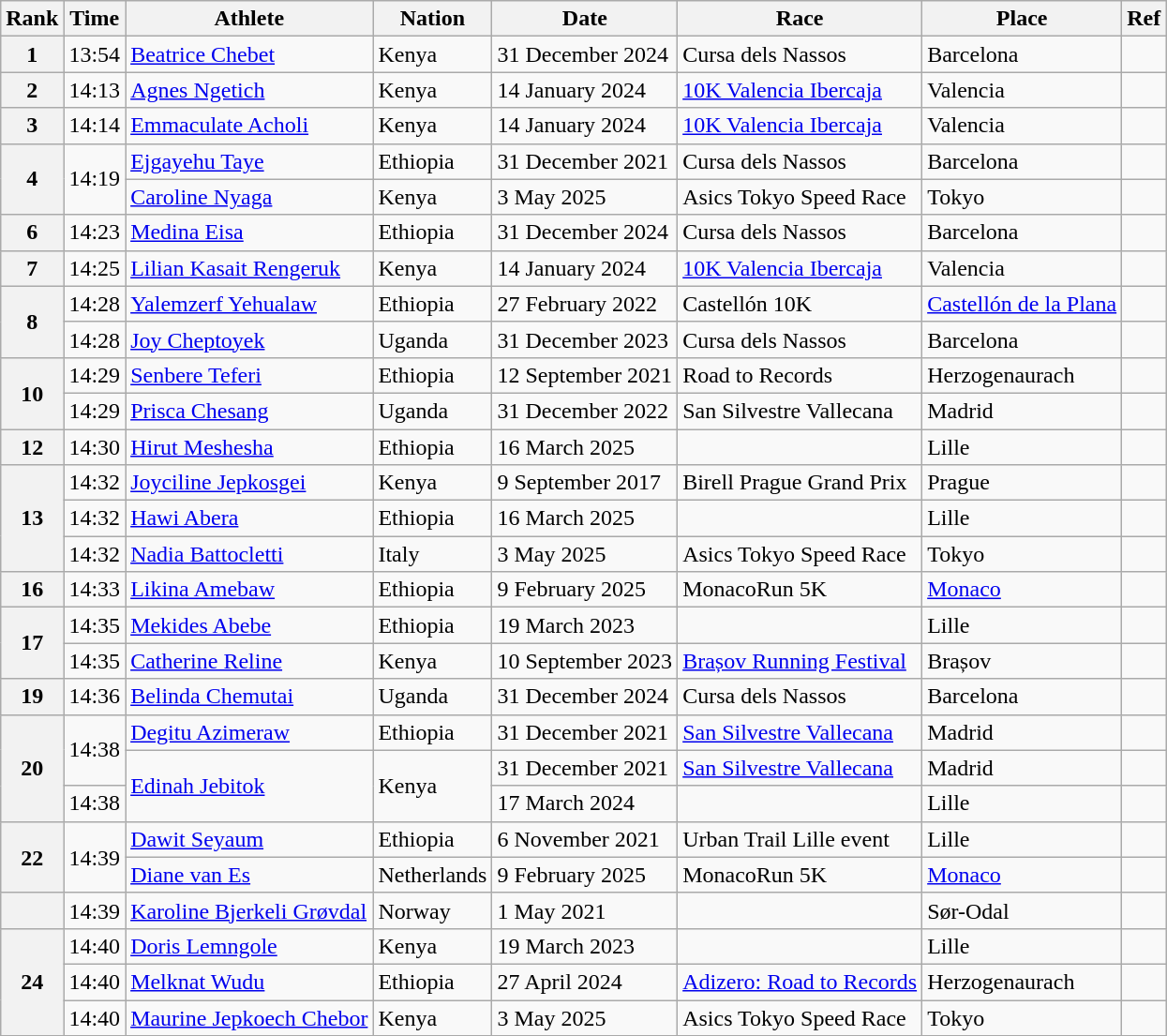<table class="wikitable">
<tr>
<th>Rank</th>
<th>Time</th>
<th>Athlete</th>
<th>Nation</th>
<th>Date</th>
<th>Race</th>
<th>Place</th>
<th>Ref</th>
</tr>
<tr>
<th>1</th>
<td>13:54 </td>
<td><a href='#'>Beatrice Chebet</a></td>
<td>Kenya</td>
<td>31 December 2024</td>
<td>Cursa dels Nassos</td>
<td>Barcelona</td>
<td></td>
</tr>
<tr>
<th>2</th>
<td>14:13 </td>
<td><a href='#'>Agnes Ngetich</a></td>
<td>Kenya</td>
<td>14 January 2024</td>
<td><a href='#'>10K Valencia Ibercaja</a></td>
<td>Valencia</td>
<td></td>
</tr>
<tr>
<th>3</th>
<td>14:14 </td>
<td><a href='#'>Emmaculate Acholi</a></td>
<td>Kenya</td>
<td>14 January 2024</td>
<td><a href='#'>10K Valencia Ibercaja</a></td>
<td>Valencia</td>
<td></td>
</tr>
<tr>
<th rowspan=2>4</th>
<td rowspan=2>14:19 </td>
<td><a href='#'>Ejgayehu Taye</a></td>
<td>Ethiopia</td>
<td>31 December 2021</td>
<td>Cursa dels Nassos</td>
<td>Barcelona</td>
<td></td>
</tr>
<tr>
<td><a href='#'>Caroline Nyaga</a></td>
<td>Kenya</td>
<td>3 May 2025</td>
<td>Asics Tokyo Speed Race</td>
<td>Tokyo</td>
<td></td>
</tr>
<tr>
<th>6</th>
<td>14:23 </td>
<td><a href='#'>Medina Eisa</a></td>
<td>Ethiopia</td>
<td>31 December 2024</td>
<td>Cursa dels Nassos</td>
<td>Barcelona</td>
<td></td>
</tr>
<tr>
<th>7</th>
<td>14:25 </td>
<td><a href='#'>Lilian Kasait Rengeruk</a></td>
<td>Kenya</td>
<td>14 January 2024</td>
<td><a href='#'>10K Valencia Ibercaja</a></td>
<td>Valencia</td>
<td></td>
</tr>
<tr>
<th rowspan="2">8</th>
<td>14:28 </td>
<td><a href='#'>Yalemzerf Yehualaw</a></td>
<td>Ethiopia</td>
<td>27 February 2022</td>
<td>Castellón 10K</td>
<td><a href='#'>Castellón de la Plana</a></td>
<td></td>
</tr>
<tr>
<td>14:28 </td>
<td><a href='#'>Joy Cheptoyek</a></td>
<td>Uganda</td>
<td>31 December 2023</td>
<td>Cursa dels Nassos</td>
<td>Barcelona</td>
<td></td>
</tr>
<tr>
<th rowspan=2>10</th>
<td>14:29 </td>
<td><a href='#'>Senbere Teferi</a></td>
<td>Ethiopia</td>
<td>12 September 2021</td>
<td>Road to Records</td>
<td>Herzogenaurach</td>
<td></td>
</tr>
<tr>
<td>14:29 </td>
<td><a href='#'>Prisca Chesang</a></td>
<td>Uganda</td>
<td>31 December 2022</td>
<td>San Silvestre Vallecana</td>
<td>Madrid</td>
<td></td>
</tr>
<tr>
<th>12</th>
<td>14:30</td>
<td><a href='#'>Hirut Meshesha</a></td>
<td>Ethiopia</td>
<td>16 March 2025</td>
<td></td>
<td>Lille</td>
<td></td>
</tr>
<tr>
<th rowspan=3>13</th>
<td>14:32</td>
<td><a href='#'>Joyciline Jepkosgei</a></td>
<td>Kenya</td>
<td>9 September 2017</td>
<td>Birell Prague Grand Prix</td>
<td>Prague</td>
<td></td>
</tr>
<tr>
<td>14:32</td>
<td><a href='#'>Hawi Abera</a></td>
<td>Ethiopia</td>
<td>16 March 2025</td>
<td></td>
<td>Lille</td>
<td></td>
</tr>
<tr>
<td>14:32 </td>
<td><a href='#'>Nadia Battocletti</a></td>
<td>Italy</td>
<td>3 May 2025</td>
<td>Asics Tokyo Speed Race</td>
<td>Tokyo</td>
<td></td>
</tr>
<tr>
<th>16</th>
<td>14:33 </td>
<td><a href='#'>Likina Amebaw</a></td>
<td>Ethiopia</td>
<td>9 February 2025</td>
<td>MonacoRun 5K</td>
<td><a href='#'>Monaco</a></td>
<td></td>
</tr>
<tr>
<th rowspan=2>17</th>
<td>14:35</td>
<td><a href='#'>Mekides Abebe</a></td>
<td>Ethiopia</td>
<td>19 March 2023</td>
<td></td>
<td>Lille</td>
<td></td>
</tr>
<tr>
<td>14:35  </td>
<td><a href='#'>Catherine Reline</a></td>
<td>Kenya</td>
<td>10 September 2023</td>
<td><a href='#'>Brașov Running Festival</a></td>
<td>Brașov</td>
<td></td>
</tr>
<tr>
<th>19</th>
<td>14:36 </td>
<td><a href='#'>Belinda Chemutai</a></td>
<td>Uganda</td>
<td>31 December 2024</td>
<td>Cursa dels Nassos</td>
<td>Barcelona</td>
<td></td>
</tr>
<tr>
<th rowspan="3">20</th>
<td rowspan="2">14:38 </td>
<td><a href='#'>Degitu Azimeraw</a></td>
<td>Ethiopia</td>
<td>31 December 2021</td>
<td><a href='#'>San Silvestre Vallecana</a></td>
<td>Madrid</td>
<td></td>
</tr>
<tr>
<td rowspan=2><a href='#'>Edinah Jebitok</a></td>
<td rowspan=2>Kenya</td>
<td>31 December 2021</td>
<td><a href='#'>San Silvestre Vallecana</a></td>
<td>Madrid</td>
<td></td>
</tr>
<tr>
<td>14:38</td>
<td>17 March 2024</td>
<td></td>
<td>Lille</td>
<td></td>
</tr>
<tr>
<th rowspan=2>22</th>
<td rowspan=2>14:39 </td>
<td><a href='#'>Dawit Seyaum</a></td>
<td>Ethiopia</td>
<td>6 November 2021</td>
<td>Urban Trail Lille event</td>
<td>Lille</td>
<td></td>
</tr>
<tr>
<td><a href='#'>Diane van Es</a></td>
<td>Netherlands</td>
<td>9 February 2025</td>
<td>MonacoRun 5K</td>
<td><a href='#'>Monaco</a></td>
<td></td>
</tr>
<tr>
<th></th>
<td>14:39 </td>
<td><a href='#'>Karoline Bjerkeli Grøvdal</a></td>
<td>Norway</td>
<td>1 May 2021</td>
<td></td>
<td>Sør-Odal</td>
<td></td>
</tr>
<tr>
<th rowspan=3>24</th>
<td>14:40</td>
<td><a href='#'>Doris Lemngole</a></td>
<td>Kenya</td>
<td>19 March 2023</td>
<td></td>
<td>Lille</td>
<td></td>
</tr>
<tr>
<td>14:40 </td>
<td><a href='#'>Melknat Wudu</a></td>
<td>Ethiopia</td>
<td>27 April 2024</td>
<td><a href='#'>Adizero: Road to Records</a></td>
<td>Herzogenaurach</td>
<td></td>
</tr>
<tr>
<td>14:40 </td>
<td><a href='#'>Maurine Jepkoech Chebor</a></td>
<td>Kenya</td>
<td>3 May 2025</td>
<td>Asics Tokyo Speed Race</td>
<td>Tokyo</td>
<td></td>
</tr>
</table>
